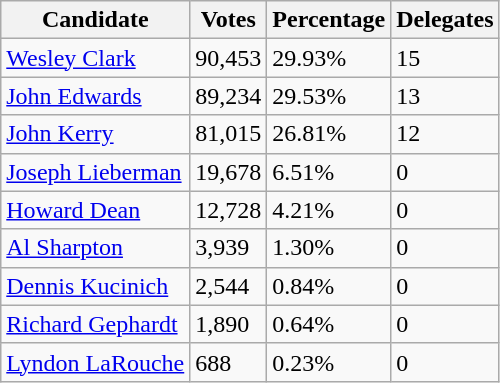<table class="wikitable">
<tr>
<th>Candidate</th>
<th>Votes</th>
<th>Percentage</th>
<th>Delegates</th>
</tr>
<tr>
<td><a href='#'>Wesley Clark</a></td>
<td>90,453</td>
<td>29.93%</td>
<td>15</td>
</tr>
<tr>
<td><a href='#'>John Edwards</a></td>
<td>89,234</td>
<td>29.53%</td>
<td>13</td>
</tr>
<tr>
<td><a href='#'>John Kerry</a></td>
<td>81,015</td>
<td>26.81%</td>
<td>12</td>
</tr>
<tr>
<td><a href='#'>Joseph Lieberman</a></td>
<td>19,678</td>
<td>6.51%</td>
<td>0</td>
</tr>
<tr>
<td><a href='#'>Howard Dean</a></td>
<td>12,728</td>
<td>4.21%</td>
<td>0</td>
</tr>
<tr>
<td><a href='#'>Al Sharpton</a></td>
<td>3,939</td>
<td>1.30%</td>
<td>0</td>
</tr>
<tr>
<td><a href='#'>Dennis Kucinich</a></td>
<td>2,544</td>
<td>0.84%</td>
<td>0</td>
</tr>
<tr>
<td><a href='#'>Richard Gephardt</a></td>
<td>1,890</td>
<td>0.64%</td>
<td>0</td>
</tr>
<tr>
<td><a href='#'>Lyndon LaRouche</a></td>
<td>688</td>
<td>0.23%</td>
<td>0</td>
</tr>
</table>
